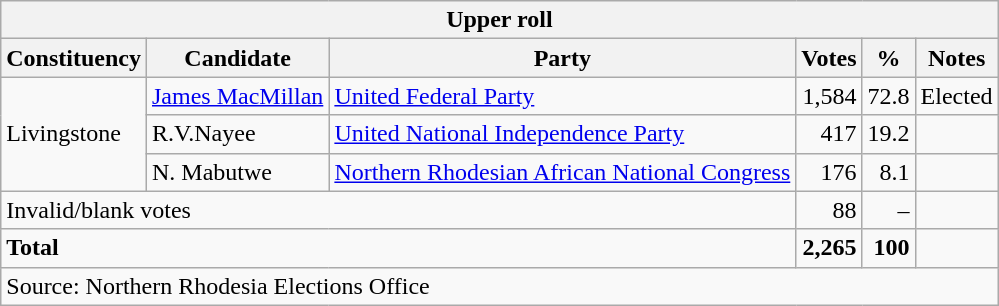<table class=wikitable>
<tr>
<th colspan=6>Upper roll</th>
</tr>
<tr>
<th>Constituency</th>
<th>Candidate</th>
<th>Party</th>
<th>Votes</th>
<th>%</th>
<th>Notes</th>
</tr>
<tr>
<td rowspan=3>Livingstone</td>
<td><a href='#'>James MacMillan</a></td>
<td><a href='#'>United Federal Party</a></td>
<td align=right>1,584</td>
<td align=right>72.8</td>
<td>Elected</td>
</tr>
<tr>
<td>R.V.Nayee</td>
<td><a href='#'>United National Independence Party</a></td>
<td align=right>417</td>
<td align=right>19.2</td>
<td></td>
</tr>
<tr>
<td>N. Mabutwe</td>
<td><a href='#'>Northern Rhodesian African National Congress</a></td>
<td align=right>176</td>
<td align=right>8.1</td>
<td></td>
</tr>
<tr>
<td colspan=3>Invalid/blank votes</td>
<td align=right>88</td>
<td align=right>–</td>
<td></td>
</tr>
<tr>
<td colspan=3><strong>Total</strong></td>
<td align=right><strong>2,265</strong></td>
<td align=right><strong>100</strong></td>
<td></td>
</tr>
<tr>
<td colspan=6>Source: Northern Rhodesia Elections Office</td>
</tr>
</table>
